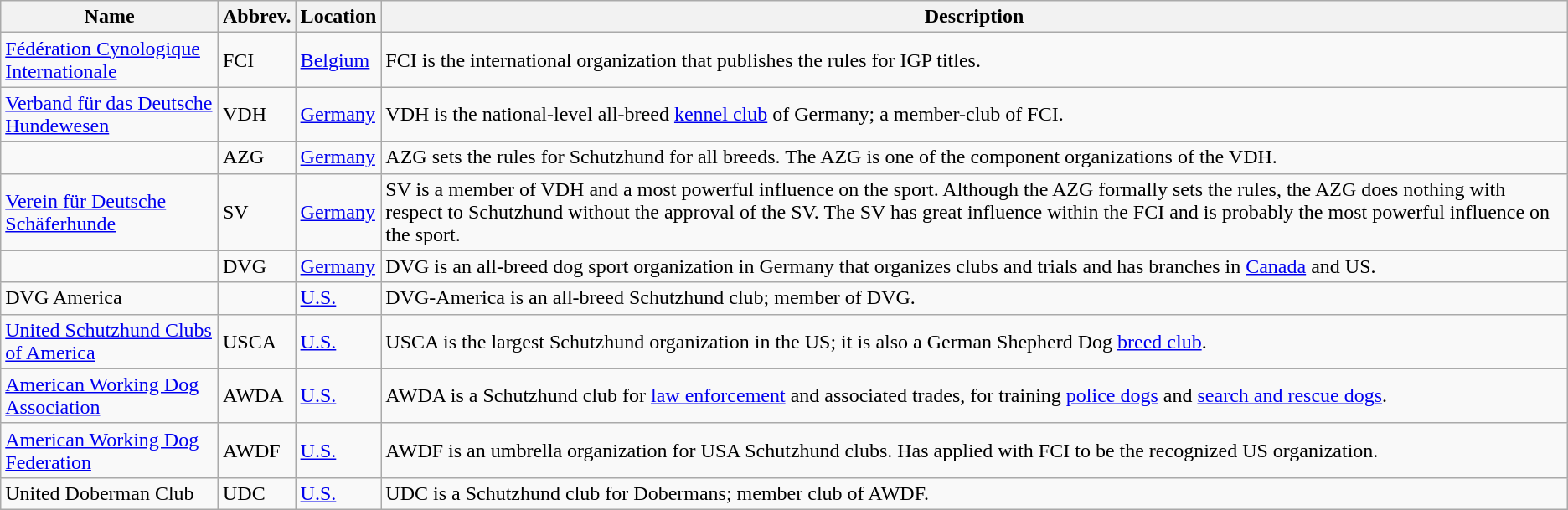<table class="wikitable sortable">
<tr>
<th>Name</th>
<th>Abbrev.</th>
<th>Location</th>
<th class="unsortable">Description</th>
</tr>
<tr>
<td><a href='#'>Fédération Cynologique Internationale</a></td>
<td>FCI</td>
<td><a href='#'>Belgium</a></td>
<td>FCI is the international organization that publishes the rules for IGP titles.</td>
</tr>
<tr>
<td><a href='#'>Verband für das Deutsche Hundewesen</a></td>
<td>VDH</td>
<td><a href='#'>Germany</a></td>
<td>VDH is the national-level all-breed <a href='#'>kennel club</a> of Germany; a member-club of FCI.</td>
</tr>
<tr>
<td></td>
<td>AZG</td>
<td><a href='#'>Germany</a></td>
<td>AZG sets the rules for Schutzhund for all breeds. The AZG is one of the component organizations of the VDH.</td>
</tr>
<tr>
<td><a href='#'>Verein für Deutsche Schäferhunde</a></td>
<td>SV</td>
<td><a href='#'>Germany</a></td>
<td>SV is a member of VDH and a most powerful influence on the sport. Although the AZG formally sets the rules, the AZG does nothing with respect to Schutzhund without the approval of the SV. The SV has great influence within the FCI and is probably the most powerful influence on the sport.</td>
</tr>
<tr>
<td></td>
<td>DVG</td>
<td><a href='#'>Germany</a></td>
<td>DVG is an all-breed dog sport organization in Germany that organizes clubs and trials and has branches in <a href='#'>Canada</a> and US.</td>
</tr>
<tr>
<td>DVG America</td>
<td></td>
<td><a href='#'>U.S.</a></td>
<td>DVG-America is an all-breed Schutzhund club; member of DVG.</td>
</tr>
<tr>
<td><a href='#'>United Schutzhund Clubs of America</a></td>
<td>USCA</td>
<td><a href='#'>U.S.</a></td>
<td>USCA is the largest Schutzhund organization in the US; it is also a German Shepherd Dog <a href='#'>breed club</a>.</td>
</tr>
<tr>
<td><a href='#'>American Working Dog Association</a></td>
<td>AWDA</td>
<td><a href='#'>U.S.</a></td>
<td>AWDA is a Schutzhund club for <a href='#'>law enforcement</a> and associated trades, for training <a href='#'>police dogs</a> and <a href='#'>search and rescue dogs</a>.</td>
</tr>
<tr>
<td><a href='#'>American Working Dog Federation</a></td>
<td>AWDF</td>
<td><a href='#'>U.S.</a></td>
<td>AWDF is an umbrella organization for USA Schutzhund clubs. Has applied with FCI to be the recognized US organization.</td>
</tr>
<tr>
<td>United Doberman Club</td>
<td>UDC</td>
<td><a href='#'>U.S.</a></td>
<td>UDC is a Schutzhund club for Dobermans; member club of AWDF.</td>
</tr>
</table>
